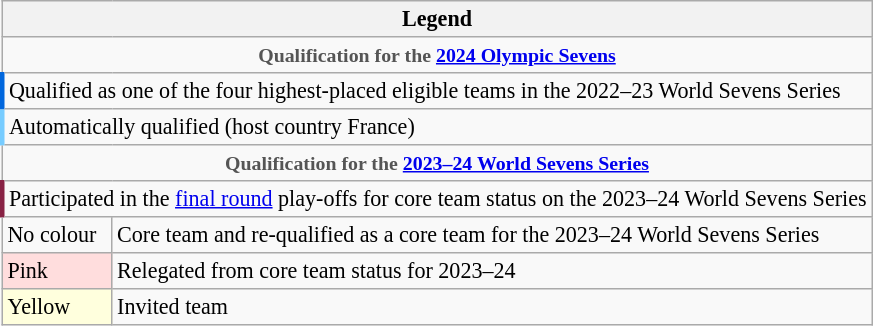<table class="wikitable" style="font-size:92%;">
<tr>
<th colspan=2>Legend</th>
</tr>
<tr style="line-height:18px; font-size:90%;">
<td colspan=2 style="text-align:center; color:#555;"><strong>Qualification for the <a href='#'>2024 Olympic Sevens</a></strong></td>
</tr>
<tr>
<td colspan=2 style="border-left:3px solid #06d;">Qualified as one of the four highest-placed eligible teams in the 2022–23 World Sevens Series</td>
</tr>
<tr>
<td colspan=2 style="border-left:3px solid #7cf;">Automatically qualified (host country France)</td>
</tr>
<tr style="line-height:18px; font-size:90%;">
<td colspan=2 style="text-align:center; color:#555;"><strong>Qualification for the <a href='#'>2023–24 World Sevens Series</a></strong></td>
</tr>
<tr>
<td colspan=2 style="border-left:3px solid #824">Participated in the <a href='#'>final round</a> play-offs for core team status on the 2023–24 World Sevens Series</td>
</tr>
<tr>
<td style="width:4.5em;">No colour</td>
<td>Core team and re-qualified as a core team for the 2023–24 World Sevens Series</td>
</tr>
<tr>
<td style="background:#fdd;">Pink</td>
<td>Relegated from core team status for 2023–24</td>
</tr>
<tr>
<td style="background:#ffd;">Yellow</td>
<td>Invited team</td>
</tr>
</table>
